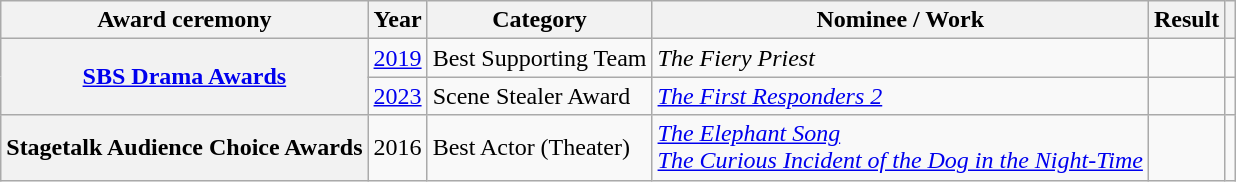<table class="wikitable plainrowheaders sortable">
<tr>
<th scope="col">Award ceremony</th>
<th scope="col">Year</th>
<th scope="col">Category</th>
<th scope="col">Nominee / Work</th>
<th scope="col">Result</th>
<th scope="col" class="unsortable"></th>
</tr>
<tr>
<th scope="row"  rowspan="2"><a href='#'>SBS Drama Awards</a></th>
<td style="text-align:center"><a href='#'>2019</a></td>
<td>Best Supporting Team</td>
<td><em>The Fiery Priest</em></td>
<td></td>
<td style="text-align:center"></td>
</tr>
<tr>
<td style="text-align:center"><a href='#'>2023</a></td>
<td rowspan="1">Scene Stealer Award</td>
<td><em><a href='#'>The First Responders 2</a></em></td>
<td></td>
<td style="text-align:center"></td>
</tr>
<tr>
<th scope="row"  rowspan="1">Stagetalk Audience Choice Awards</th>
<td style="text-align:center">2016</td>
<td>Best Actor (Theater)</td>
<td><em><a href='#'>The Elephant Song</a></em><br><em><a href='#'>The Curious Incident of the Dog in the Night-Time</a></em></td>
<td></td>
<td style="text-align:center"></td>
</tr>
</table>
